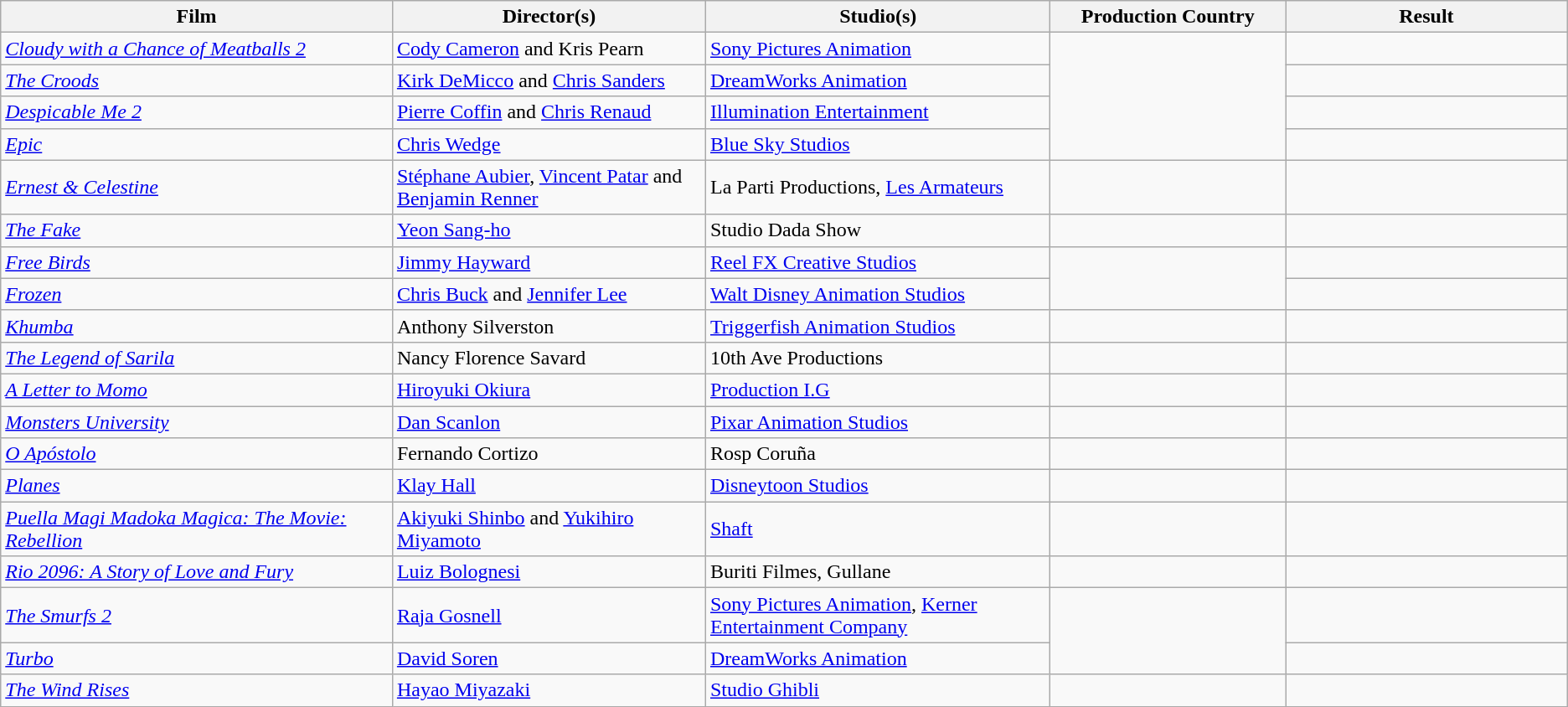<table class="wikitable">
<tr>
<th scope="col" style="width:25%;">Film</th>
<th scope="col" style="width:20%;">Director(s)</th>
<th scope="col" style="width:22%;">Studio(s)</th>
<th scope="col" style="width:15%;">Production Country</th>
<th scope="col">Result</th>
</tr>
<tr>
<td><em><a href='#'>Cloudy with a Chance of Meatballs 2</a></em></td>
<td><a href='#'>Cody Cameron</a> and Kris Pearn</td>
<td><a href='#'>Sony Pictures Animation</a></td>
<td rowspan="4"></td>
<td></td>
</tr>
<tr>
<td><em><a href='#'>The Croods</a></em></td>
<td><a href='#'>Kirk DeMicco</a> and <a href='#'>Chris Sanders</a></td>
<td><a href='#'>DreamWorks Animation</a></td>
<td></td>
</tr>
<tr>
<td><em><a href='#'>Despicable Me 2</a></em></td>
<td><a href='#'>Pierre Coffin</a> and <a href='#'>Chris Renaud</a></td>
<td><a href='#'>Illumination Entertainment</a></td>
<td></td>
</tr>
<tr>
<td><em><a href='#'>Epic</a></em></td>
<td><a href='#'>Chris Wedge</a></td>
<td><a href='#'>Blue Sky Studios</a></td>
<td></td>
</tr>
<tr>
<td><em><a href='#'>Ernest & Celestine</a></em></td>
<td><a href='#'>Stéphane Aubier</a>, <a href='#'>Vincent Patar</a> and <a href='#'>Benjamin Renner</a></td>
<td>La Parti Productions, <a href='#'>Les Armateurs</a></td>
<td></td>
<td></td>
</tr>
<tr>
<td><a href='#'><em>The Fake</em></a></td>
<td><a href='#'>Yeon Sang-ho</a></td>
<td>Studio Dada Show</td>
<td></td>
<td></td>
</tr>
<tr>
<td><em><a href='#'>Free Birds</a></em></td>
<td><a href='#'>Jimmy Hayward</a></td>
<td><a href='#'>Reel FX Creative Studios</a></td>
<td rowspan="2"></td>
<td></td>
</tr>
<tr>
<td><em><a href='#'>Frozen</a></em></td>
<td><a href='#'>Chris Buck</a> and <a href='#'>Jennifer Lee</a></td>
<td><a href='#'>Walt Disney Animation Studios</a></td>
<td></td>
</tr>
<tr>
<td><em><a href='#'>Khumba</a></em></td>
<td>Anthony Silverston</td>
<td><a href='#'>Triggerfish Animation Studios</a></td>
<td></td>
<td></td>
</tr>
<tr>
<td><em><a href='#'>The Legend of Sarila</a></em></td>
<td>Nancy Florence Savard</td>
<td>10th Ave Productions</td>
<td></td>
<td></td>
</tr>
<tr>
<td><em><a href='#'>A Letter to Momo</a></em></td>
<td><a href='#'>Hiroyuki Okiura</a></td>
<td><a href='#'>Production I.G</a></td>
<td></td>
<td></td>
</tr>
<tr>
<td><em><a href='#'>Monsters University</a></em></td>
<td><a href='#'>Dan Scanlon</a></td>
<td><a href='#'>Pixar Animation Studios</a></td>
<td></td>
<td></td>
</tr>
<tr>
<td><em><a href='#'>O Apóstolo</a></em></td>
<td>Fernando Cortizo</td>
<td>Rosp Coruña</td>
<td></td>
<td></td>
</tr>
<tr>
<td><em><a href='#'>Planes</a></em></td>
<td><a href='#'>Klay Hall</a></td>
<td><a href='#'>Disneytoon Studios</a></td>
<td></td>
<td></td>
</tr>
<tr>
<td><a href='#'><em>Puella Magi Madoka Magica: The Movie: Rebellion</em></a> <em></em></td>
<td><a href='#'>Akiyuki Shinbo</a> and <a href='#'>Yukihiro Miyamoto</a></td>
<td><a href='#'>Shaft</a></td>
<td></td>
<td></td>
</tr>
<tr>
<td><em><a href='#'>Rio 2096: A Story of Love and Fury</a></em> <em></em></td>
<td><a href='#'>Luiz Bolognesi</a></td>
<td>Buriti Filmes, Gullane</td>
<td></td>
<td></td>
</tr>
<tr>
<td><em><a href='#'>The Smurfs 2</a></em></td>
<td><a href='#'>Raja Gosnell</a></td>
<td><a href='#'>Sony Pictures Animation</a>, <a href='#'>Kerner Entertainment Company</a></td>
<td rowspan="2"></td>
<td></td>
</tr>
<tr>
<td><em><a href='#'>Turbo</a></em></td>
<td><a href='#'>David Soren</a></td>
<td><a href='#'>DreamWorks Animation</a></td>
<td></td>
</tr>
<tr>
<td><em><a href='#'>The Wind Rises</a></em> <em></em></td>
<td><a href='#'>Hayao Miyazaki</a></td>
<td><a href='#'>Studio Ghibli</a></td>
<td></td>
<td></td>
</tr>
</table>
